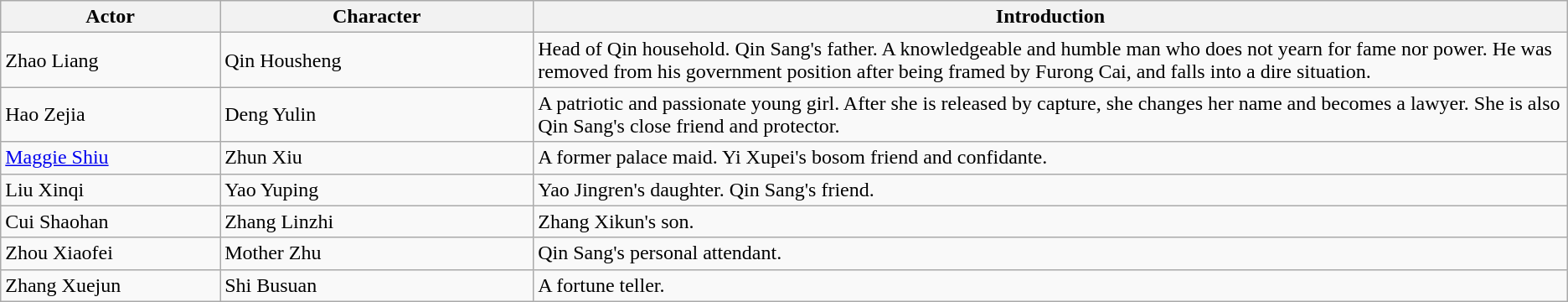<table class="wikitable">
<tr>
<th style="width:14%">Actor</th>
<th style="width:20%">Character</th>
<th>Introduction</th>
</tr>
<tr>
<td>Zhao Liang</td>
<td>Qin Housheng</td>
<td>Head of Qin household. Qin Sang's father. A knowledgeable and humble man who does not yearn for fame nor power. He was removed from his government position after being framed by Furong Cai, and falls into a dire situation.</td>
</tr>
<tr>
<td>Hao Zejia</td>
<td>Deng Yulin</td>
<td>A patriotic and passionate young girl. After she is released by capture, she changes her name and becomes a lawyer. She is also Qin Sang's close friend and protector.</td>
</tr>
<tr>
<td><a href='#'>Maggie Shiu</a></td>
<td>Zhun Xiu</td>
<td>A former palace maid. Yi Xupei's bosom friend and confidante.</td>
</tr>
<tr>
<td>Liu Xinqi</td>
<td>Yao Yuping</td>
<td>Yao Jingren's daughter. Qin Sang's friend.</td>
</tr>
<tr>
<td>Cui Shaohan</td>
<td>Zhang Linzhi</td>
<td>Zhang Xikun's son.</td>
</tr>
<tr>
<td>Zhou Xiaofei</td>
<td>Mother Zhu</td>
<td>Qin Sang's personal attendant.</td>
</tr>
<tr>
<td>Zhang Xuejun</td>
<td>Shi Busuan</td>
<td>A fortune teller.</td>
</tr>
</table>
